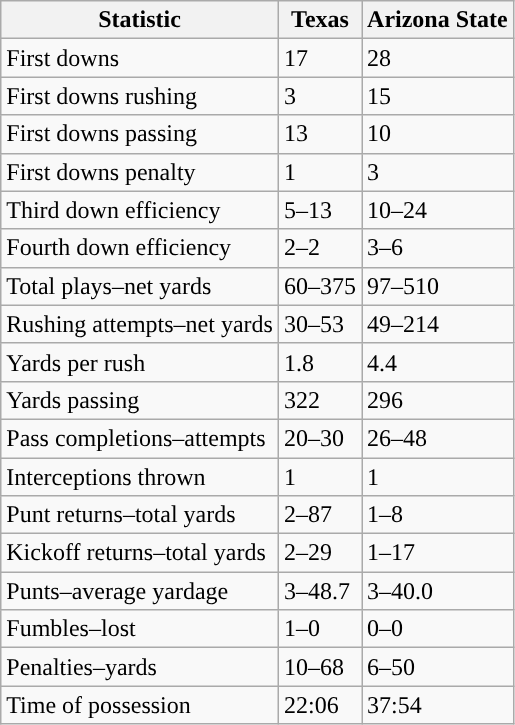<table class="wikitable">
<tr>
<th>Statistic</th>
<th><strong>Texas</strong></th>
<th><strong>Arizona State</strong></th>
</tr>
<tr>
<td>First downs</td>
<td>17</td>
<td>28</td>
</tr>
<tr>
<td>First downs rushing</td>
<td>3</td>
<td>15</td>
</tr>
<tr>
<td>First downs passing</td>
<td>13</td>
<td>10</td>
</tr>
<tr>
<td>First downs penalty</td>
<td>1</td>
<td>3</td>
</tr>
<tr>
<td>Third down efficiency</td>
<td>5–13</td>
<td>10–24</td>
</tr>
<tr>
<td>Fourth down efficiency</td>
<td>2–2</td>
<td>3–6</td>
</tr>
<tr>
<td>Total plays–net yards</td>
<td>60–375</td>
<td>97–510</td>
</tr>
<tr>
<td>Rushing attempts–net yards</td>
<td>30–53</td>
<td>49–214</td>
</tr>
<tr>
<td>Yards per rush</td>
<td>1.8</td>
<td>4.4</td>
</tr>
<tr>
<td>Yards passing</td>
<td>322</td>
<td>296</td>
</tr>
<tr>
<td>Pass completions–attempts</td>
<td>20–30</td>
<td>26–48</td>
</tr>
<tr>
<td>Interceptions thrown</td>
<td>1</td>
<td>1</td>
</tr>
<tr>
<td>Punt returns–total yards</td>
<td>2–87</td>
<td>1–8</td>
</tr>
<tr>
<td>Kickoff returns–total yards</td>
<td>2–29</td>
<td>1–17</td>
</tr>
<tr>
<td>Punts–average yardage</td>
<td>3–48.7</td>
<td>3–40.0</td>
</tr>
<tr>
<td>Fumbles–lost</td>
<td>1–0</td>
<td>0–0</td>
</tr>
<tr>
<td>Penalties–yards</td>
<td>10–68</td>
<td>6–50</td>
</tr>
<tr>
<td>Time of possession</td>
<td>22:06</td>
<td>37:54</td>
</tr>
</table>
